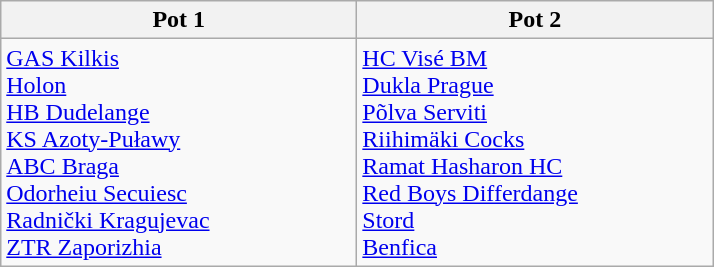<table class="wikitable">
<tr>
<th width=230>Pot 1</th>
<th width=230>Pot 2</th>
</tr>
<tr>
<td valign="top"> <a href='#'>GAS Kilkis</a><br> <a href='#'>Holon</a><br> <a href='#'>HB Dudelange</a><br> <a href='#'>KS Azoty-Puławy</a><br> <a href='#'>ABC Braga</a><br> <a href='#'>Odorheiu Secuiesc</a><br> <a href='#'>Radnički Kragujevac</a><br> <a href='#'>ZTR Zaporizhia</a></td>
<td valign="top"> <a href='#'>HC Visé BM</a><br> <a href='#'>Dukla Prague</a><br> <a href='#'>Põlva Serviti</a><br> <a href='#'>Riihimäki Cocks</a><br> <a href='#'>Ramat Hasharon HC</a><br> <a href='#'>Red Boys Differdange</a><br> <a href='#'>Stord</a><br> <a href='#'>Benfica</a></td>
</tr>
</table>
